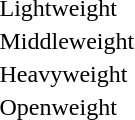<table>
<tr>
<td>Lightweight<br></td>
<td></td>
<td></td>
<td></td>
</tr>
<tr>
<td>Middleweight<br></td>
<td></td>
<td></td>
<td></td>
</tr>
<tr>
<td>Heavyweight<br></td>
<td></td>
<td></td>
<td></td>
</tr>
<tr>
<td>Openweight<br></td>
<td></td>
<td></td>
<td></td>
</tr>
</table>
